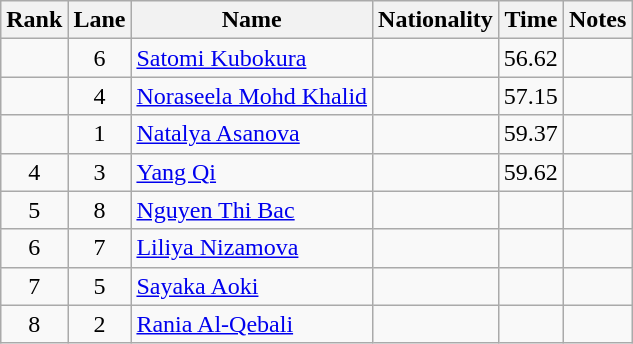<table class="wikitable sortable" style="text-align:center;">
<tr>
<th>Rank</th>
<th>Lane</th>
<th>Name</th>
<th>Nationality</th>
<th>Time</th>
<th>Notes</th>
</tr>
<tr>
<td></td>
<td>6</td>
<td align=left><a href='#'>Satomi Kubokura</a></td>
<td align=left></td>
<td>56.62</td>
<td></td>
</tr>
<tr>
<td></td>
<td>4</td>
<td align=left><a href='#'>Noraseela Mohd Khalid</a></td>
<td align=left></td>
<td>57.15</td>
<td></td>
</tr>
<tr>
<td></td>
<td>1</td>
<td align=left><a href='#'>Natalya Asanova</a></td>
<td align=left></td>
<td>59.37</td>
<td></td>
</tr>
<tr>
<td>4</td>
<td>3</td>
<td align=left><a href='#'>Yang Qi</a></td>
<td align=left></td>
<td>59.62</td>
<td></td>
</tr>
<tr>
<td>5</td>
<td>8</td>
<td align=left><a href='#'>Nguyen Thi Bac</a></td>
<td align=left></td>
<td></td>
<td></td>
</tr>
<tr>
<td>6</td>
<td>7</td>
<td align=left><a href='#'>Liliya Nizamova</a></td>
<td align=left></td>
<td></td>
<td></td>
</tr>
<tr>
<td>7</td>
<td>5</td>
<td align=left><a href='#'>Sayaka Aoki</a></td>
<td align=left></td>
<td></td>
<td></td>
</tr>
<tr>
<td>8</td>
<td>2</td>
<td align=left><a href='#'>Rania Al-Qebali</a></td>
<td align=left></td>
<td></td>
<td></td>
</tr>
</table>
